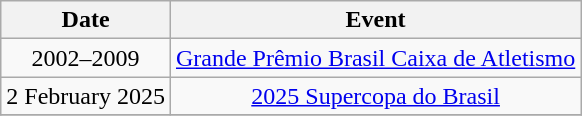<table class="wikitable" style="text-align:center;">
<tr>
<th>Date</th>
<th>Event</th>
</tr>
<tr>
<td>2002–2009</td>
<td><a href='#'>Grande Prêmio Brasil Caixa de Atletismo</a></td>
</tr>
<tr>
<td>2 February 2025</td>
<td><a href='#'>2025 Supercopa do Brasil</a></td>
</tr>
<tr>
</tr>
</table>
